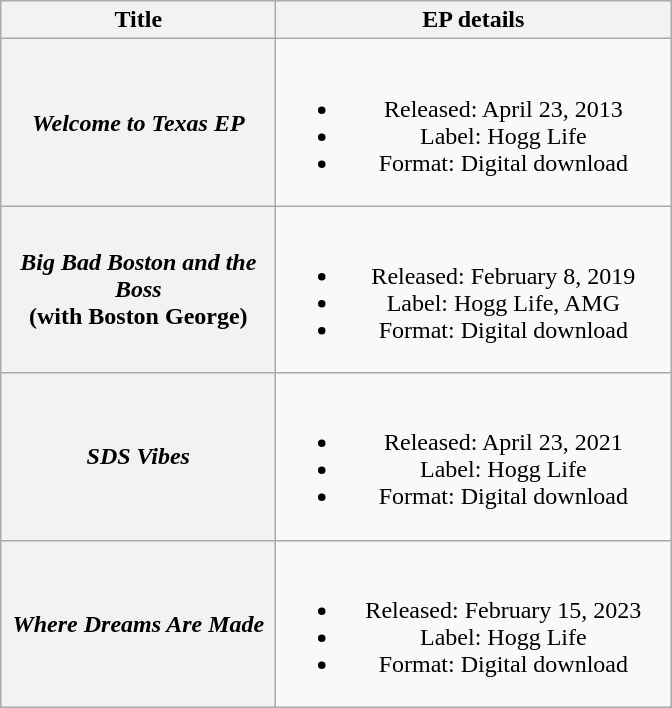<table class="wikitable plainrowheaders" style="text-align:center;">
<tr>
<th scope="col" style="width:11em;">Title</th>
<th scope="col" style="width:16em;">EP details</th>
</tr>
<tr>
<th scope="row"><em>Welcome to Texas EP</em></th>
<td><br><ul><li>Released: April 23, 2013</li><li>Label: Hogg Life</li><li>Format: Digital download</li></ul></td>
</tr>
<tr>
<th scope="row"><em>Big Bad Boston and the Boss</em> <br><span>(with Boston George)</span></th>
<td><br><ul><li>Released: February 8, 2019</li><li>Label: Hogg Life, AMG</li><li>Format: Digital download</li></ul></td>
</tr>
<tr>
<th scope="row"><em>SDS Vibes</em></th>
<td><br><ul><li>Released: April 23, 2021</li><li>Label: Hogg Life</li><li>Format: Digital download</li></ul></td>
</tr>
<tr>
<th scope="row"><em>Where Dreams Are Made</em></th>
<td><br><ul><li>Released: February 15, 2023</li><li>Label: Hogg Life</li><li>Format: Digital download</li></ul></td>
</tr>
</table>
